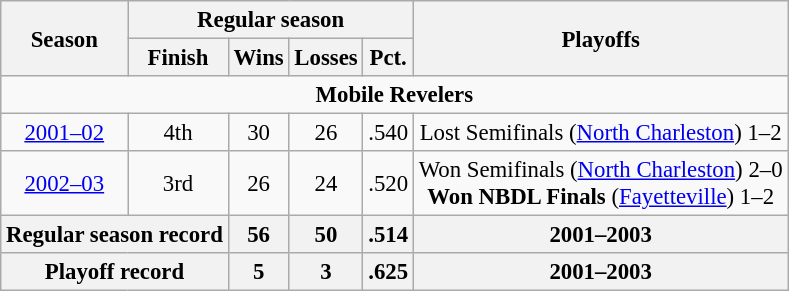<table class="wikitable" style="font-size:95%">
<tr>
<th rowspan=2>Season</th>
<th colspan=4>Regular season</th>
<th rowspan=2>Playoffs</th>
</tr>
<tr>
<th>Finish</th>
<th>Wins</th>
<th>Losses</th>
<th>Pct.</th>
</tr>
<tr>
<td colspan=10 align="center"><span><strong>Mobile Revelers</strong></span></td>
</tr>
<tr align="center">
<td><a href='#'>2001–02</a></td>
<td>4th</td>
<td>30</td>
<td>26</td>
<td>.540</td>
<td>Lost Semifinals (<a href='#'>North Charleston</a>) 1–2</td>
</tr>
<tr align="center">
<td><a href='#'>2002–03</a></td>
<td>3rd</td>
<td>26</td>
<td>24</td>
<td>.520</td>
<td>Won Semifinals (<a href='#'>North Charleston</a>) 2–0<br> <strong>Won NBDL Finals</strong> (<a href='#'>Fayetteville</a>) 1–2</td>
</tr>
<tr align="center">
<th colspan=2>Regular season record</th>
<th>56</th>
<th>50</th>
<th>.514</th>
<th>2001–2003</th>
</tr>
<tr align="center">
<th colspan=2>Playoff record</th>
<th>5</th>
<th>3</th>
<th>.625</th>
<th>2001–2003</th>
</tr>
</table>
